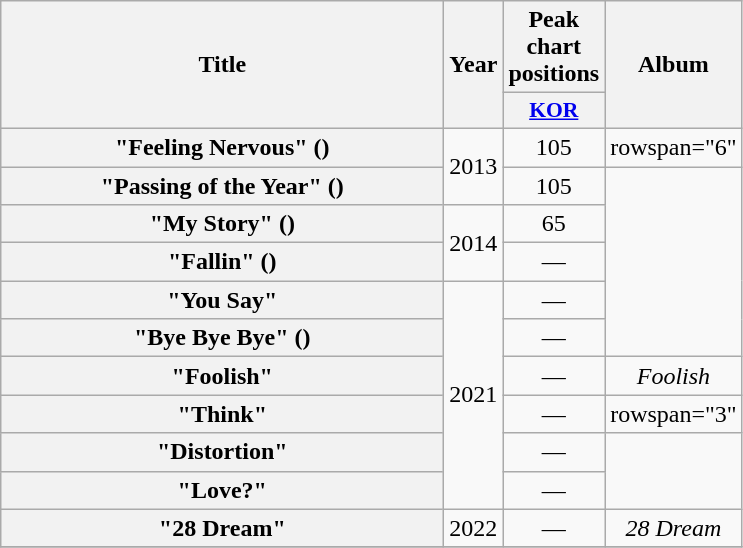<table class="wikitable plainrowheaders" style="text-align:center;">
<tr>
<th scope="col" rowspan="2" style="width:18em;">Title</th>
<th scope="col" rowspan="2">Year</th>
<th scope="col" colspan="1">Peak chart positions</th>
<th scope="col" rowspan="2">Album</th>
</tr>
<tr>
<th scope="col" style="width:2.5em;font-size:90%;"><a href='#'>KOR</a><br></th>
</tr>
<tr>
<th scope="row">"Feeling Nervous" () </th>
<td rowspan="2">2013</td>
<td>105</td>
<td>rowspan="6" </td>
</tr>
<tr>
<th scope="row">"Passing of the Year" () </th>
<td>105</td>
</tr>
<tr>
<th scope="row">"My Story" ()</th>
<td rowspan="2">2014</td>
<td>65</td>
</tr>
<tr>
<th scope="row">"Fallin" ()</th>
<td>—</td>
</tr>
<tr>
<th scope="row">"You Say"</th>
<td rowspan="6">2021</td>
<td>—</td>
</tr>
<tr>
<th scope="row">"Bye Bye Bye" ()</th>
<td>—</td>
</tr>
<tr>
<th scope="row">"Foolish"</th>
<td>—</td>
<td><em>Foolish</em></td>
</tr>
<tr>
<th scope="row">"Think"</th>
<td>—</td>
<td>rowspan="3" </td>
</tr>
<tr>
<th scope="row">"Distortion"</th>
<td>—</td>
</tr>
<tr>
<th scope="row">"Love?"</th>
<td>—</td>
</tr>
<tr>
<th scope="row">"28 Dream"</th>
<td>2022</td>
<td>—</td>
<td><em>28 Dream</em></td>
</tr>
<tr>
</tr>
</table>
